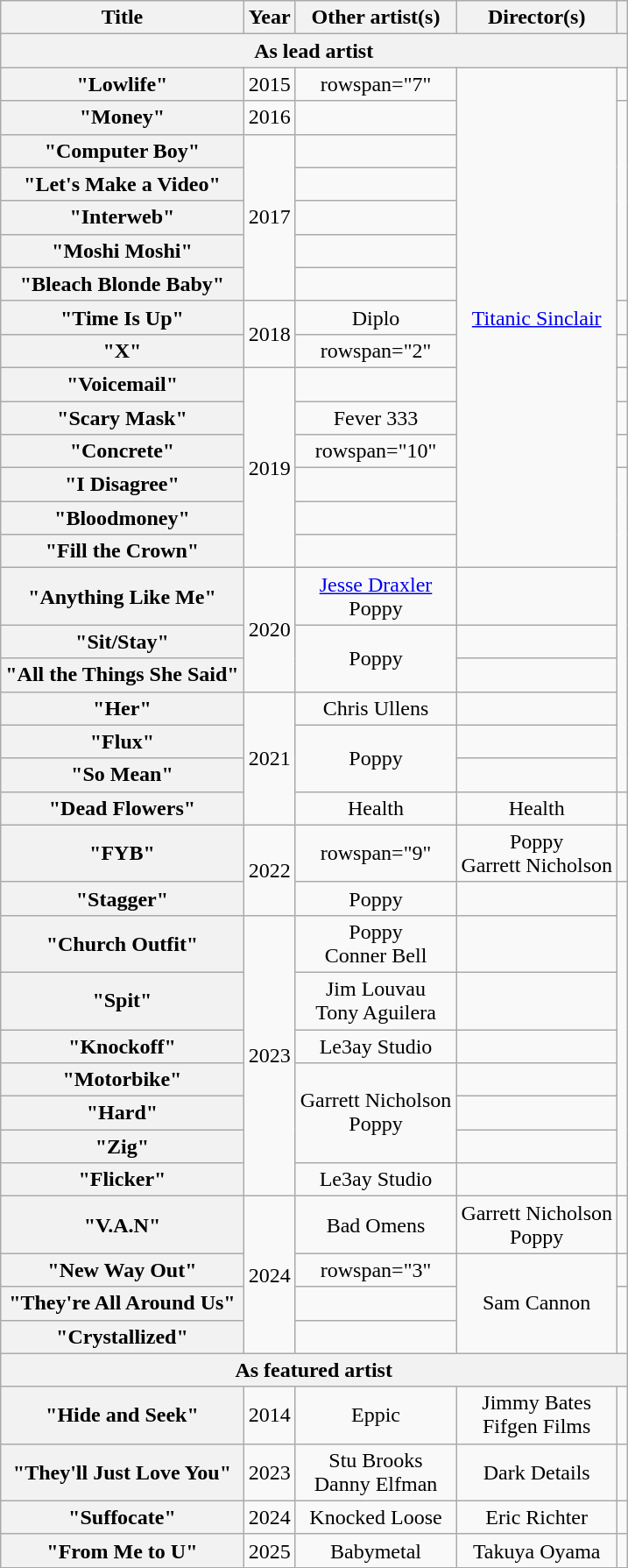<table class="wikitable plainrowheaders" style="text-align:center;">
<tr>
<th scope="col">Title</th>
<th scope="col">Year</th>
<th scope="col">Other artist(s)</th>
<th scope="col">Director(s)</th>
<th scope="col"></th>
</tr>
<tr>
<th scope="col" colspan="5">As lead artist</th>
</tr>
<tr>
<th scope="row">"Lowlife"</th>
<td>2015</td>
<td>rowspan="7" </td>
<td rowspan="15"><a href='#'>Titanic Sinclair</a></td>
<td></td>
</tr>
<tr>
<th scope="row">"Money"</th>
<td>2016</td>
<td></td>
</tr>
<tr>
<th scope="row">"Computer Boy"</th>
<td rowspan="5">2017</td>
<td></td>
</tr>
<tr>
<th scope="row">"Let's Make a Video"</th>
<td></td>
</tr>
<tr>
<th scope="row">"Interweb"</th>
<td></td>
</tr>
<tr>
<th scope="row">"Moshi Moshi"</th>
<td></td>
</tr>
<tr>
<th scope="row">"Bleach Blonde Baby"</th>
<td></td>
</tr>
<tr>
<th scope="row">"Time Is Up"</th>
<td rowspan="2">2018</td>
<td>Diplo</td>
<td></td>
</tr>
<tr>
<th scope="row">"X"</th>
<td>rowspan="2" </td>
<td></td>
</tr>
<tr>
<th scope="row">"Voicemail"</th>
<td rowspan="6">2019</td>
<td></td>
</tr>
<tr>
<th scope="row">"Scary Mask"</th>
<td>Fever 333</td>
<td></td>
</tr>
<tr>
<th scope="row">"Concrete"</th>
<td>rowspan="10" </td>
<td></td>
</tr>
<tr>
<th scope="row">"I Disagree"</th>
<td></td>
</tr>
<tr>
<th scope="row">"Bloodmoney"</th>
<td></td>
</tr>
<tr>
<th scope="row">"Fill the Crown"</th>
<td></td>
</tr>
<tr>
<th scope="row">"Anything Like Me"</th>
<td rowspan="3">2020</td>
<td><a href='#'>Jesse Draxler</a><br>Poppy</td>
<td></td>
</tr>
<tr>
<th scope="row">"Sit/Stay"</th>
<td rowspan="2">Poppy</td>
<td></td>
</tr>
<tr>
<th scope="row">"All the Things She Said"</th>
<td></td>
</tr>
<tr>
<th scope="row">"Her"</th>
<td rowspan="4">2021</td>
<td>Chris Ullens</td>
<td></td>
</tr>
<tr>
<th scope="row">"Flux"</th>
<td rowspan="2">Poppy</td>
<td></td>
</tr>
<tr>
<th scope="row">"So Mean"</th>
<td></td>
</tr>
<tr>
<th scope="row">"Dead Flowers"</th>
<td>Health</td>
<td>Health</td>
<td></td>
</tr>
<tr>
<th scope="row">"FYB"</th>
<td rowspan="2">2022</td>
<td>rowspan="9" </td>
<td>Poppy<br>Garrett Nicholson</td>
<td></td>
</tr>
<tr>
<th scope="row">"Stagger"</th>
<td>Poppy</td>
<td></td>
</tr>
<tr>
<th scope="row">"Church Outfit"</th>
<td rowspan="7">2023</td>
<td>Poppy<br>Conner Bell</td>
<td></td>
</tr>
<tr>
<th scope="row">"Spit"</th>
<td>Jim Louvau<br>Tony Aguilera</td>
<td></td>
</tr>
<tr>
<th scope="row">"Knockoff"</th>
<td>Le3ay Studio</td>
<td></td>
</tr>
<tr>
<th scope="row">"Motorbike"</th>
<td rowspan="3">Garrett Nicholson<br>Poppy</td>
<td></td>
</tr>
<tr>
<th scope="row">"Hard"</th>
<td></td>
</tr>
<tr>
<th scope="row">"Zig"</th>
<td></td>
</tr>
<tr>
<th scope="row">"Flicker"</th>
<td>Le3ay Studio</td>
<td></td>
</tr>
<tr>
<th scope="row">"V.A.N"</th>
<td rowspan="4">2024</td>
<td>Bad Omens</td>
<td>Garrett Nicholson<br>Poppy</td>
<td></td>
</tr>
<tr>
<th scope="row">"New Way Out"</th>
<td>rowspan="3" </td>
<td rowspan="3">Sam Cannon</td>
<td></td>
</tr>
<tr>
<th scope="row">"They're All Around Us"</th>
<td></td>
</tr>
<tr>
<th scope="row">"Crystallized"</th>
<td></td>
</tr>
<tr>
<th scope="col" colspan="5">As featured artist</th>
</tr>
<tr>
<th scope="row">"Hide and Seek"</th>
<td>2014</td>
<td>Eppic</td>
<td>Jimmy Bates<br>Fifgen Films</td>
<td></td>
</tr>
<tr>
<th scope="row">"They'll Just Love You"</th>
<td>2023</td>
<td>Stu Brooks<br>Danny Elfman</td>
<td>Dark Details</td>
<td></td>
</tr>
<tr>
<th scope="row">"Suffocate"</th>
<td>2024</td>
<td>Knocked Loose</td>
<td>Eric Richter</td>
<td></td>
</tr>
<tr>
<th scope="row">"From Me to U"</th>
<td>2025</td>
<td>Babymetal</td>
<td>Takuya Oyama</td>
<td></td>
</tr>
</table>
